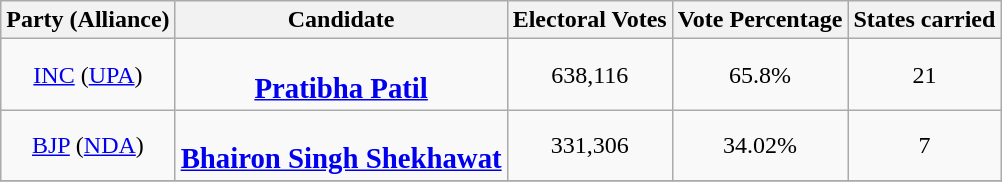<table class="wikitable" align="center">
<tr>
<th>Party (Alliance)</th>
<th>Candidate</th>
<th>Electoral Votes</th>
<th>Vote Percentage</th>
<th>States carried</th>
</tr>
<tr style="text-align:center">
<td><a href='#'>INC</a>  (<a href='#'>UPA</a>)</td>
<td data-sort-value="Pratibha"><br> <big><strong><a href='#'>Pratibha Patil</a></strong></big></td>
<td>638,116</td>
<td>65.8%</td>
<td>21</td>
</tr>
<tr style="text-align:center">
<td><a href='#'>BJP</a> (<a href='#'>NDA</a>)</td>
<td data-sort-value="Singh"><br> <big><strong><a href='#'>Bhairon Singh Shekhawat</a></strong></big></td>
<td>331,306</td>
<td>34.02%</td>
<td>7</td>
</tr>
<tr>
</tr>
</table>
